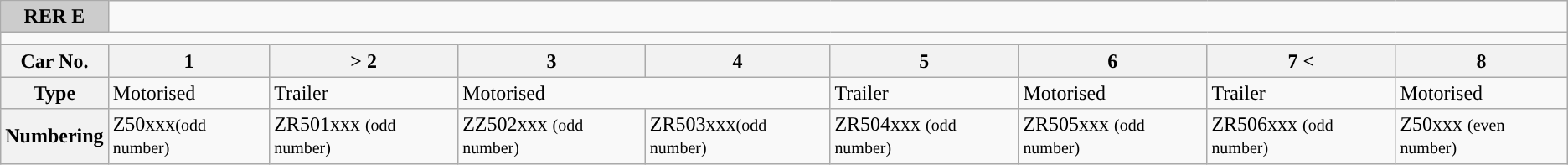<table class="wikitable">
<tr>
<th style="background-color:#ccc;">RER E</th>
<td colspan="8"></td>
</tr>
<tr style="line-height: 9px; background-color:#">
<td colspan="9" style="padding:0; border:0;"> </td>
</tr>
<tr>
<th>Car No.</th>
<th>1</th>
<th>> 2</th>
<th>3</th>
<th>4</th>
<th>5</th>
<th>6</th>
<th>7 <</th>
<th>8</th>
</tr>
<tr>
<th>Type</th>
<td>Motorised</td>
<td>Trailer</td>
<td colspan="2">Motorised</td>
<td>Trailer</td>
<td>Motorised</td>
<td>Trailer</td>
<td>Motorised</td>
</tr>
<tr>
<th>Numbering</th>
<td>Z50xxx<small>(odd number)</small></td>
<td>ZR501xxx <small>(odd number)</small></td>
<td>ZZ502xxx <small>(odd number)</small></td>
<td>ZR503xxx<small>(odd number)</small></td>
<td>ZR504xxx <small>(odd number)</small></td>
<td>ZR505xxx <small>(odd number)</small></td>
<td>ZR506xxx <small>(odd number)</small></td>
<td>Z50xxx <small>(even number)</small></td>
</tr>
</table>
